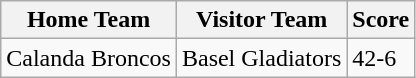<table class="wikitable">
<tr>
<th>Home Team</th>
<th>Visitor Team</th>
<th>Score</th>
</tr>
<tr>
<td>Calanda Broncos</td>
<td>Basel Gladiators</td>
<td>42-6</td>
</tr>
</table>
